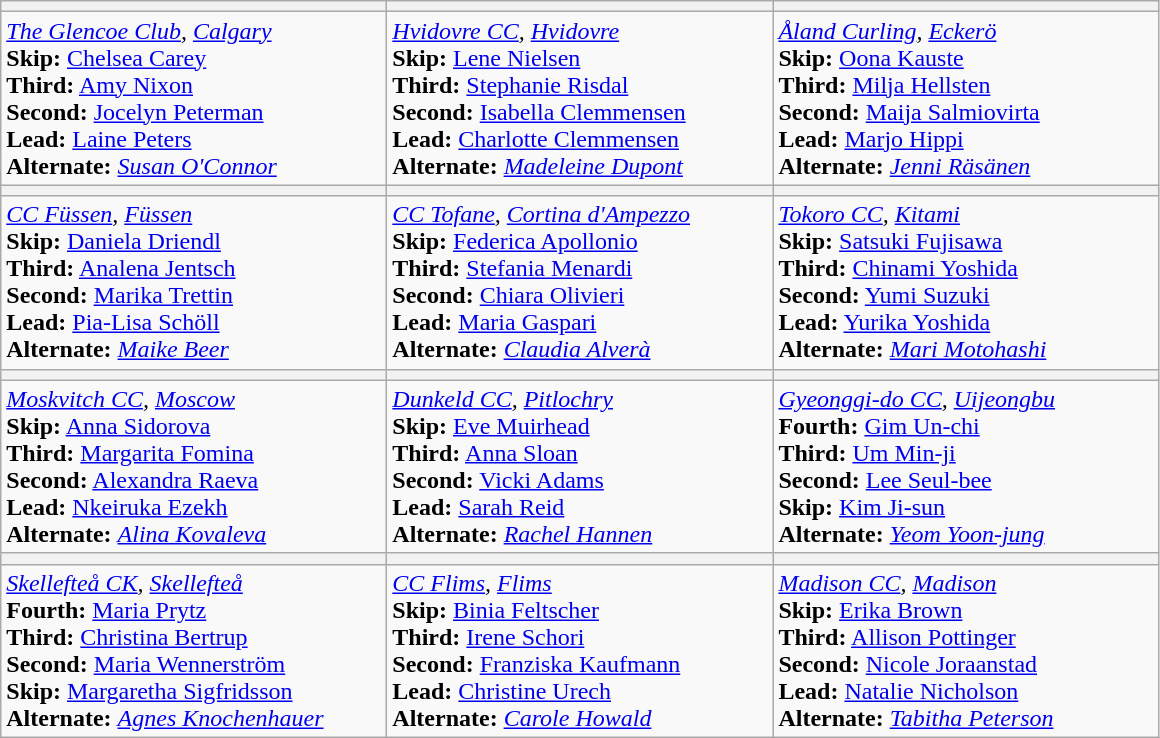<table class=wikitable>
<tr>
<th width=250></th>
<th width=250></th>
<th width=250></th>
</tr>
<tr>
<td><em><a href='#'>The Glencoe Club</a>, <a href='#'>Calgary</a></em><br><strong>Skip:</strong> <a href='#'>Chelsea Carey</a><br>
<strong>Third:</strong> <a href='#'>Amy Nixon</a><br>
<strong>Second:</strong> <a href='#'>Jocelyn Peterman</a><br>
<strong>Lead:</strong> <a href='#'>Laine Peters</a><br>
<strong>Alternate:</strong> <em><a href='#'>Susan O'Connor</a></em></td>
<td><em><a href='#'>Hvidovre CC</a>, <a href='#'>Hvidovre</a></em><br><strong>Skip:</strong> <a href='#'>Lene Nielsen</a><br> 
<strong>Third:</strong> <a href='#'>Stephanie Risdal</a><br>
<strong>Second:</strong> <a href='#'>Isabella Clemmensen</a><br>
<strong>Lead:</strong> <a href='#'>Charlotte Clemmensen</a><br>
<strong>Alternate:</strong> <em><a href='#'>Madeleine Dupont</a></em></td>
<td><em><a href='#'>Åland Curling</a>, <a href='#'>Eckerö</a></em><br><strong>Skip:</strong> <a href='#'>Oona Kauste</a><br>
<strong>Third:</strong> <a href='#'>Milja Hellsten</a><br>
<strong>Second:</strong> <a href='#'>Maija Salmiovirta</a><br>
<strong>Lead:</strong> <a href='#'>Marjo Hippi</a><br>
<strong>Alternate:</strong> <em><a href='#'>Jenni Räsänen</a></em></td>
</tr>
<tr>
<th width=250></th>
<th width=250></th>
<th width=250></th>
</tr>
<tr>
<td><em><a href='#'>CC Füssen</a>, <a href='#'>Füssen</a></em><br><strong>Skip:</strong> <a href='#'>Daniela Driendl</a><br>
<strong>Third:</strong> <a href='#'>Analena Jentsch</a><br>
<strong>Second:</strong> <a href='#'>Marika Trettin</a><br>
<strong>Lead:</strong> <a href='#'>Pia-Lisa Schöll</a><br>
<strong>Alternate:</strong> <em><a href='#'>Maike Beer</a></em></td>
<td><em><a href='#'>CC Tofane</a>, <a href='#'>Cortina d'Ampezzo</a></em><br><strong>Skip:</strong> <a href='#'>Federica Apollonio</a><br>
<strong>Third:</strong> <a href='#'>Stefania Menardi</a><br>
<strong>Second:</strong> <a href='#'>Chiara Olivieri</a><br>
<strong>Lead:</strong> <a href='#'>Maria Gaspari</a><br>
<strong>Alternate:</strong> <em><a href='#'>Claudia Alverà</a></em></td>
<td><em><a href='#'>Tokoro CC</a>, <a href='#'>Kitami</a></em><br><strong>Skip:</strong> <a href='#'>Satsuki Fujisawa</a><br>
<strong>Third:</strong> <a href='#'>Chinami Yoshida</a><br>
<strong>Second:</strong> <a href='#'>Yumi Suzuki</a><br>
<strong>Lead:</strong> <a href='#'>Yurika Yoshida</a><br>
<strong>Alternate:</strong> <em><a href='#'>Mari Motohashi</a></em></td>
</tr>
<tr>
<th width=250></th>
<th width=250></th>
<th width=250></th>
</tr>
<tr>
<td><em><a href='#'>Moskvitch CC</a>, <a href='#'>Moscow</a></em><br><strong>Skip:</strong> <a href='#'>Anna Sidorova</a><br>
<strong>Third:</strong> <a href='#'>Margarita Fomina</a><br>
<strong>Second:</strong> <a href='#'>Alexandra Raeva</a><br>
<strong>Lead:</strong> <a href='#'>Nkeiruka Ezekh</a><br>
<strong>Alternate:</strong> <em><a href='#'>Alina Kovaleva</a></em></td>
<td><em><a href='#'>Dunkeld CC</a>, <a href='#'>Pitlochry</a></em><br><strong>Skip:</strong> <a href='#'>Eve Muirhead</a><br>
<strong>Third:</strong> <a href='#'>Anna Sloan</a><br>
<strong>Second:</strong> <a href='#'>Vicki Adams</a><br>
<strong>Lead:</strong> <a href='#'>Sarah Reid</a><br>
<strong>Alternate:</strong> <em><a href='#'>Rachel Hannen</a></em></td>
<td><em><a href='#'>Gyeonggi-do CC</a>, <a href='#'>Uijeongbu</a></em><br><strong>Fourth:</strong> <a href='#'>Gim Un-chi</a><br>
<strong>Third:</strong> <a href='#'>Um Min-ji</a><br>
<strong>Second:</strong> <a href='#'>Lee Seul-bee</a><br>
<strong>Skip:</strong> <a href='#'>Kim Ji-sun</a><br>
<strong>Alternate:</strong> <em><a href='#'>Yeom Yoon-jung</a></em></td>
</tr>
<tr>
<th width=250></th>
<th width=250></th>
<th width=250></th>
</tr>
<tr>
<td><em><a href='#'>Skellefteå CK</a>, <a href='#'>Skellefteå</a></em><br><strong>Fourth:</strong> <a href='#'>Maria Prytz</a><br>
<strong>Third:</strong> <a href='#'>Christina Bertrup</a><br>
<strong>Second:</strong> <a href='#'>Maria Wennerström</a><br>
<strong>Skip:</strong> <a href='#'>Margaretha Sigfridsson</a><br>
<strong>Alternate:</strong> <em><a href='#'>Agnes Knochenhauer</a></em></td>
<td><em><a href='#'>CC Flims</a>, <a href='#'>Flims</a></em><br><strong>Skip:</strong> <a href='#'>Binia Feltscher</a><br>
<strong>Third:</strong> <a href='#'>Irene Schori</a><br>
<strong>Second:</strong> <a href='#'>Franziska Kaufmann</a><br>
<strong>Lead:</strong> <a href='#'>Christine Urech</a><br>
<strong>Alternate:</strong> <em><a href='#'>Carole Howald</a></em></td>
<td><em><a href='#'>Madison CC</a>, <a href='#'>Madison</a></em><br><strong>Skip:</strong> <a href='#'>Erika Brown</a><br>
<strong>Third:</strong> <a href='#'>Allison Pottinger</a><br>
<strong>Second:</strong> <a href='#'>Nicole Joraanstad</a><br>
<strong>Lead:</strong> <a href='#'>Natalie Nicholson</a><br>
<strong>Alternate:</strong> <em><a href='#'>Tabitha Peterson</a></em></td>
</tr>
</table>
